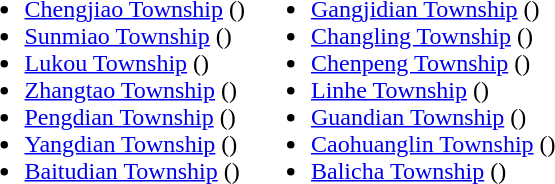<table>
<tr>
<td valign="top"><br><ul><li><a href='#'>Chengjiao Township</a> ()</li><li><a href='#'>Sunmiao Township</a> ()</li><li><a href='#'>Lukou Township</a> ()</li><li><a href='#'>Zhangtao Township</a> ()</li><li><a href='#'>Pengdian Township</a> ()</li><li><a href='#'>Yangdian Township</a> ()</li><li><a href='#'>Baitudian Township</a> ()</li></ul></td>
<td valign="top"><br><ul><li><a href='#'>Gangjidian Township</a> ()</li><li><a href='#'>Changling Township</a> ()</li><li><a href='#'>Chenpeng Township</a> ()</li><li><a href='#'>Linhe Township</a> ()</li><li><a href='#'>Guandian Township</a> ()</li><li><a href='#'>Caohuanglin Township</a> ()</li><li><a href='#'>Balicha Township</a> ()</li></ul></td>
</tr>
</table>
